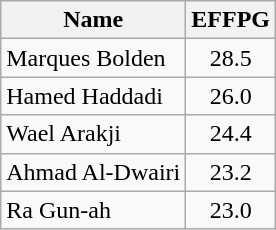<table class="wikitable">
<tr>
<th>Name</th>
<th>EFFPG</th>
</tr>
<tr>
<td> Marques Bolden</td>
<td align=center>28.5</td>
</tr>
<tr>
<td> Hamed Haddadi</td>
<td align=center>26.0</td>
</tr>
<tr>
<td> Wael Arakji</td>
<td align=center>24.4</td>
</tr>
<tr>
<td> Ahmad Al-Dwairi</td>
<td align=center>23.2</td>
</tr>
<tr>
<td> Ra Gun-ah</td>
<td align=center>23.0</td>
</tr>
</table>
